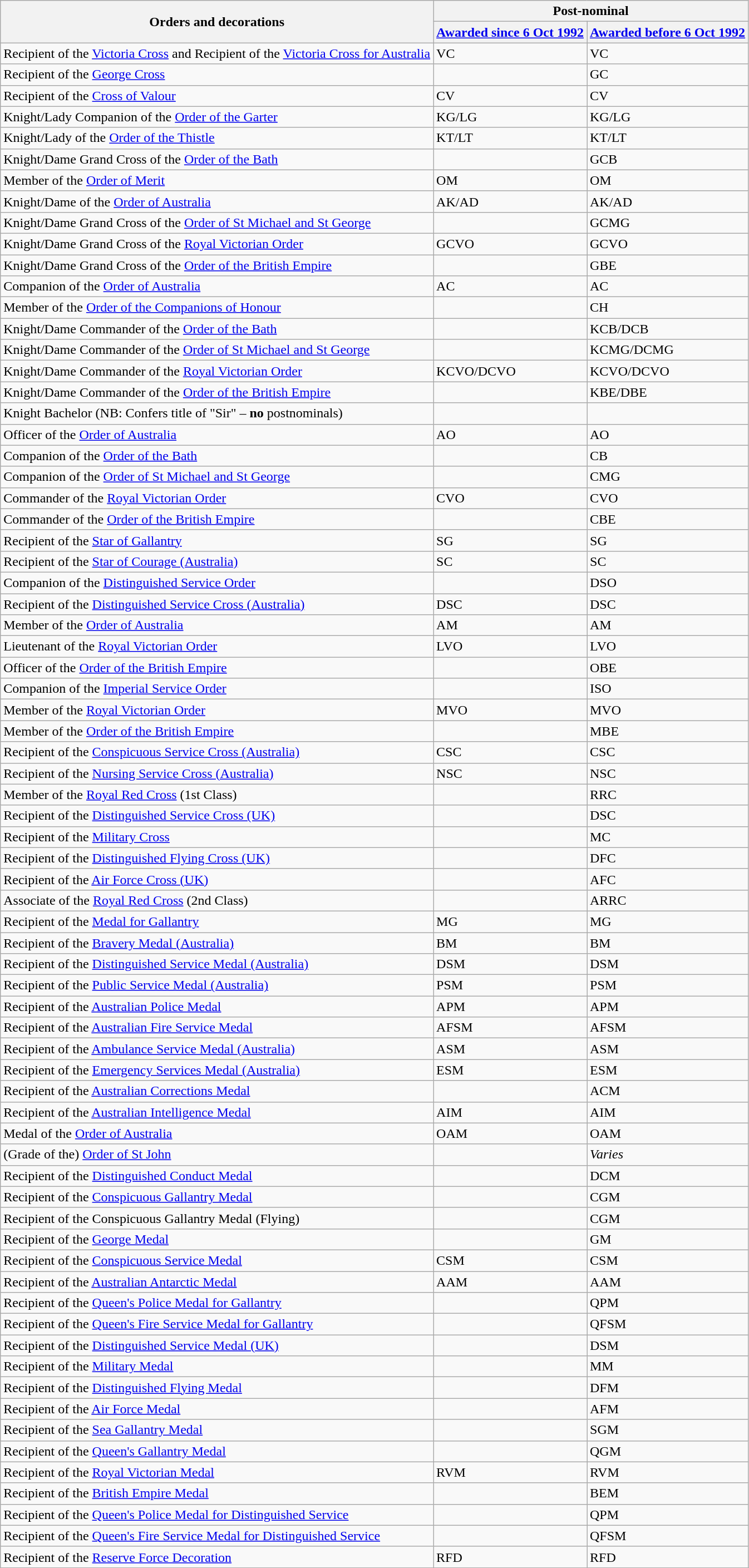<table class="wikitable">
<tr>
<th rowspan="2">Orders and decorations</th>
<th colspan="2">Post-nominal</th>
</tr>
<tr>
<th><a href='#'>Awarded since 6 Oct 1992</a></th>
<th><a href='#'>Awarded before 6 Oct 1992</a></th>
</tr>
<tr>
<td>Recipient of the <a href='#'>Victoria Cross</a> and Recipient of the <a href='#'>Victoria Cross for Australia</a></td>
<td>VC</td>
<td>VC</td>
</tr>
<tr>
<td>Recipient of the <a href='#'>George Cross</a></td>
<td></td>
<td>GC</td>
</tr>
<tr>
<td>Recipient of the <a href='#'>Cross of Valour</a></td>
<td>CV</td>
<td>CV</td>
</tr>
<tr>
<td>Knight/Lady Companion of the <a href='#'>Order of the Garter</a></td>
<td>KG/LG</td>
<td>KG/LG</td>
</tr>
<tr>
<td>Knight/Lady of the <a href='#'>Order of the Thistle</a></td>
<td>KT/LT</td>
<td>KT/LT</td>
</tr>
<tr>
<td>Knight/Dame Grand Cross of the <a href='#'>Order of the Bath</a></td>
<td></td>
<td>GCB</td>
</tr>
<tr>
<td>Member of the <a href='#'>Order of Merit</a></td>
<td>OM</td>
<td>OM</td>
</tr>
<tr>
<td>Knight/Dame of the <a href='#'>Order of Australia</a></td>
<td>AK/AD</td>
<td>AK/AD</td>
</tr>
<tr>
<td>Knight/Dame Grand Cross of the <a href='#'>Order of St Michael and St George</a></td>
<td></td>
<td>GCMG</td>
</tr>
<tr>
<td>Knight/Dame Grand Cross of the <a href='#'>Royal Victorian Order</a></td>
<td>GCVO</td>
<td>GCVO</td>
</tr>
<tr>
<td>Knight/Dame Grand Cross of the <a href='#'>Order of the British Empire</a></td>
<td></td>
<td>GBE</td>
</tr>
<tr>
<td>Companion of the <a href='#'>Order of Australia</a></td>
<td>AC</td>
<td>AC</td>
</tr>
<tr>
<td>Member of the <a href='#'>Order of the Companions of Honour</a></td>
<td></td>
<td>CH</td>
</tr>
<tr>
<td>Knight/Dame Commander of the <a href='#'>Order of the Bath</a></td>
<td></td>
<td>KCB/DCB</td>
</tr>
<tr>
<td>Knight/Dame Commander of the <a href='#'>Order of St Michael and St George</a></td>
<td></td>
<td>KCMG/DCMG</td>
</tr>
<tr>
<td>Knight/Dame Commander of the <a href='#'>Royal Victorian Order</a></td>
<td>KCVO/DCVO</td>
<td>KCVO/DCVO</td>
</tr>
<tr>
<td>Knight/Dame Commander of the <a href='#'>Order of the British Empire</a></td>
<td></td>
<td>KBE/DBE</td>
</tr>
<tr>
<td>Knight Bachelor (NB: Confers title of "Sir" – <strong>no</strong> postnominals)</td>
<td></td>
<td></td>
</tr>
<tr>
<td>Officer of the <a href='#'>Order of Australia</a></td>
<td>AO</td>
<td>AO</td>
</tr>
<tr>
<td>Companion of the <a href='#'>Order of the Bath</a></td>
<td></td>
<td>CB</td>
</tr>
<tr>
<td>Companion of the <a href='#'>Order of St Michael and St George</a></td>
<td></td>
<td>CMG</td>
</tr>
<tr>
<td>Commander of the <a href='#'>Royal Victorian Order</a></td>
<td>CVO</td>
<td>CVO</td>
</tr>
<tr>
<td>Commander of the <a href='#'>Order of the British Empire</a></td>
<td></td>
<td>CBE</td>
</tr>
<tr>
<td>Recipient of the <a href='#'>Star of Gallantry</a></td>
<td>SG</td>
<td>SG</td>
</tr>
<tr>
<td>Recipient of the <a href='#'>Star of Courage (Australia)</a></td>
<td>SC</td>
<td>SC</td>
</tr>
<tr>
<td>Companion of the <a href='#'>Distinguished Service Order</a></td>
<td></td>
<td>DSO</td>
</tr>
<tr>
<td>Recipient of the <a href='#'>Distinguished Service Cross (Australia)</a></td>
<td>DSC</td>
<td>DSC</td>
</tr>
<tr>
<td>Member of the <a href='#'>Order of Australia</a></td>
<td>AM</td>
<td>AM</td>
</tr>
<tr>
<td>Lieutenant of the <a href='#'>Royal Victorian Order</a></td>
<td>LVO</td>
<td>LVO</td>
</tr>
<tr>
<td>Officer of the <a href='#'>Order of the British Empire</a></td>
<td></td>
<td>OBE</td>
</tr>
<tr>
<td>Companion of the <a href='#'>Imperial Service Order</a></td>
<td></td>
<td>ISO</td>
</tr>
<tr>
<td>Member of the <a href='#'>Royal Victorian Order</a></td>
<td>MVO</td>
<td>MVO</td>
</tr>
<tr>
<td>Member of the <a href='#'>Order of the British Empire</a></td>
<td></td>
<td>MBE</td>
</tr>
<tr>
<td>Recipient of the <a href='#'>Conspicuous Service Cross (Australia)</a></td>
<td>CSC</td>
<td>CSC</td>
</tr>
<tr>
<td>Recipient of the <a href='#'>Nursing Service Cross (Australia)</a></td>
<td>NSC</td>
<td>NSC</td>
</tr>
<tr>
<td>Member of the <a href='#'>Royal Red Cross</a> (1st Class)</td>
<td></td>
<td>RRC</td>
</tr>
<tr>
<td>Recipient of the <a href='#'>Distinguished Service Cross (UK)</a></td>
<td></td>
<td>DSC</td>
</tr>
<tr>
<td>Recipient of the <a href='#'>Military Cross</a></td>
<td></td>
<td>MC</td>
</tr>
<tr>
<td>Recipient of the <a href='#'>Distinguished Flying Cross (UK)</a></td>
<td></td>
<td>DFC</td>
</tr>
<tr>
<td>Recipient of the <a href='#'>Air Force Cross (UK)</a></td>
<td></td>
<td>AFC</td>
</tr>
<tr>
<td>Associate of the <a href='#'>Royal Red Cross</a> (2nd Class)</td>
<td></td>
<td>ARRC</td>
</tr>
<tr>
<td>Recipient of the <a href='#'>Medal for Gallantry</a></td>
<td>MG</td>
<td>MG</td>
</tr>
<tr>
<td>Recipient of the <a href='#'>Bravery Medal (Australia)</a></td>
<td>BM</td>
<td>BM</td>
</tr>
<tr>
<td>Recipient of the <a href='#'>Distinguished Service Medal (Australia)</a></td>
<td>DSM</td>
<td>DSM</td>
</tr>
<tr>
<td>Recipient of the <a href='#'>Public Service Medal (Australia)</a></td>
<td>PSM</td>
<td>PSM</td>
</tr>
<tr>
<td>Recipient of the <a href='#'>Australian Police Medal</a></td>
<td>APM</td>
<td>APM</td>
</tr>
<tr>
<td>Recipient of the <a href='#'>Australian Fire Service Medal</a></td>
<td>AFSM</td>
<td>AFSM</td>
</tr>
<tr>
<td>Recipient of the <a href='#'>Ambulance Service Medal (Australia)</a></td>
<td>ASM</td>
<td>ASM</td>
</tr>
<tr>
<td>Recipient of the <a href='#'>Emergency Services Medal (Australia)</a></td>
<td>ESM</td>
<td>ESM</td>
</tr>
<tr>
<td>Recipient of the <a href='#'>Australian Corrections Medal</a></td>
<td></td>
<td>ACM</td>
</tr>
<tr>
<td>Recipient of the <a href='#'>Australian Intelligence Medal</a></td>
<td>AIM</td>
<td>AIM</td>
</tr>
<tr>
<td>Medal of the <a href='#'>Order of Australia</a></td>
<td>OAM</td>
<td>OAM</td>
</tr>
<tr>
<td>(Grade of the) <a href='#'>Order of St John</a></td>
<td></td>
<td><em>Varies</em></td>
</tr>
<tr>
<td>Recipient of the <a href='#'>Distinguished Conduct Medal</a></td>
<td></td>
<td>DCM</td>
</tr>
<tr>
<td>Recipient of the <a href='#'>Conspicuous Gallantry Medal</a></td>
<td></td>
<td>CGM</td>
</tr>
<tr>
<td>Recipient of the Conspicuous Gallantry Medal (Flying)</td>
<td></td>
<td>CGM</td>
</tr>
<tr>
<td>Recipient of the <a href='#'>George Medal</a></td>
<td></td>
<td>GM</td>
</tr>
<tr>
<td>Recipient of the <a href='#'>Conspicuous Service Medal</a></td>
<td>CSM</td>
<td>CSM</td>
</tr>
<tr>
<td>Recipient of the <a href='#'>Australian Antarctic Medal</a></td>
<td>AAM</td>
<td>AAM</td>
</tr>
<tr>
<td>Recipient of the <a href='#'>Queen's Police Medal for Gallantry</a></td>
<td></td>
<td>QPM</td>
</tr>
<tr>
<td>Recipient of the <a href='#'>Queen's Fire Service Medal for Gallantry</a></td>
<td></td>
<td>QFSM</td>
</tr>
<tr>
<td>Recipient of the <a href='#'>Distinguished Service Medal (UK)</a></td>
<td></td>
<td>DSM</td>
</tr>
<tr>
<td>Recipient of the <a href='#'>Military Medal</a></td>
<td></td>
<td>MM</td>
</tr>
<tr>
<td>Recipient of the <a href='#'>Distinguished Flying Medal</a></td>
<td></td>
<td>DFM</td>
</tr>
<tr>
<td>Recipient of the <a href='#'>Air Force Medal</a></td>
<td></td>
<td>AFM</td>
</tr>
<tr>
<td>Recipient of the <a href='#'>Sea Gallantry Medal</a></td>
<td></td>
<td>SGM</td>
</tr>
<tr>
<td>Recipient of the <a href='#'>Queen's Gallantry Medal</a></td>
<td></td>
<td>QGM</td>
</tr>
<tr>
<td>Recipient of the <a href='#'>Royal Victorian Medal</a></td>
<td>RVM</td>
<td>RVM</td>
</tr>
<tr>
<td>Recipient of the <a href='#'>British Empire Medal</a></td>
<td></td>
<td>BEM</td>
</tr>
<tr>
<td>Recipient of the <a href='#'>Queen's Police Medal for Distinguished Service</a></td>
<td></td>
<td>QPM</td>
</tr>
<tr>
<td>Recipient of the <a href='#'>Queen's Fire Service Medal for Distinguished Service</a></td>
<td></td>
<td>QFSM</td>
</tr>
<tr>
<td>Recipient of the <a href='#'>Reserve Force Decoration</a></td>
<td>RFD</td>
<td>RFD</td>
</tr>
<tr>
</tr>
</table>
